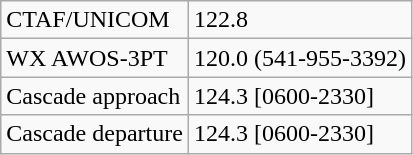<table class="wikitable">
<tr>
<td>CTAF/UNICOM</td>
<td>122.8</td>
</tr>
<tr>
<td>WX AWOS-3PT</td>
<td>120.0 (541-955-3392)</td>
</tr>
<tr>
<td>Cascade approach</td>
<td>124.3 [0600-2330]</td>
</tr>
<tr>
<td>Cascade departure</td>
<td>124.3 [0600-2330]</td>
</tr>
</table>
